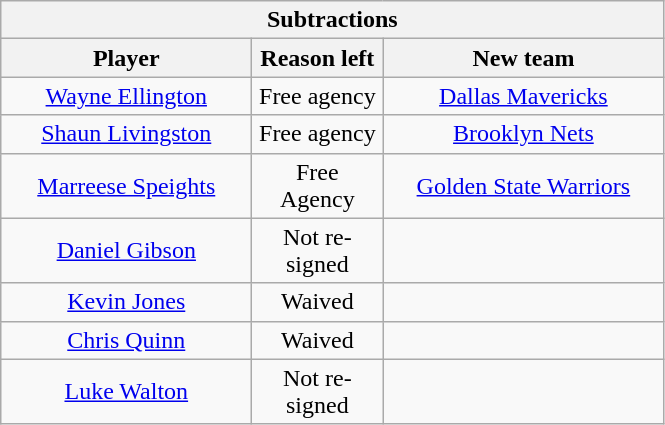<table class="wikitable" style="text-align:center">
<tr>
<th colspan=3>Subtractions</th>
</tr>
<tr>
<th style="width:160px">Player</th>
<th style="width:80px">Reason left</th>
<th style="width:180px">New team</th>
</tr>
<tr>
<td><a href='#'>Wayne Ellington</a></td>
<td>Free agency</td>
<td><a href='#'>Dallas Mavericks</a></td>
</tr>
<tr>
<td><a href='#'>Shaun Livingston</a></td>
<td>Free agency</td>
<td><a href='#'>Brooklyn Nets</a></td>
</tr>
<tr>
<td><a href='#'>Marreese Speights</a></td>
<td>Free Agency</td>
<td><a href='#'>Golden State Warriors</a></td>
</tr>
<tr>
<td><a href='#'>Daniel Gibson</a></td>
<td>Not re-signed</td>
<td></td>
</tr>
<tr>
<td><a href='#'>Kevin Jones</a></td>
<td>Waived</td>
<td></td>
</tr>
<tr>
<td><a href='#'>Chris Quinn</a></td>
<td>Waived</td>
<td></td>
</tr>
<tr>
<td><a href='#'>Luke Walton</a></td>
<td>Not re-signed</td>
<td></td>
</tr>
</table>
